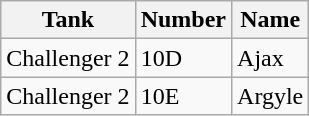<table class="wikitable">
<tr>
<th>Tank</th>
<th>Number</th>
<th>Name</th>
</tr>
<tr>
<td>Challenger 2</td>
<td>10D</td>
<td>Ajax</td>
</tr>
<tr>
<td>Challenger 2</td>
<td>10E</td>
<td>Argyle</td>
</tr>
</table>
